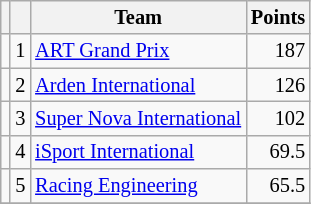<table class="wikitable" style="font-size: 85%;">
<tr>
<th></th>
<th></th>
<th>Team</th>
<th>Points</th>
</tr>
<tr>
<td align="left"></td>
<td align="center">1</td>
<td> <a href='#'>ART Grand Prix</a></td>
<td align="right">187</td>
</tr>
<tr>
<td align="left"></td>
<td align="center">2</td>
<td> <a href='#'>Arden International</a></td>
<td align="right">126</td>
</tr>
<tr>
<td align="left"></td>
<td align="center">3</td>
<td> <a href='#'>Super Nova International</a></td>
<td align="right">102</td>
</tr>
<tr>
<td align="left"></td>
<td align="center">4</td>
<td> <a href='#'>iSport International</a></td>
<td align="right">69.5</td>
</tr>
<tr>
<td align="left"></td>
<td align="center">5</td>
<td> <a href='#'>Racing Engineering</a></td>
<td align="right">65.5</td>
</tr>
<tr>
</tr>
</table>
